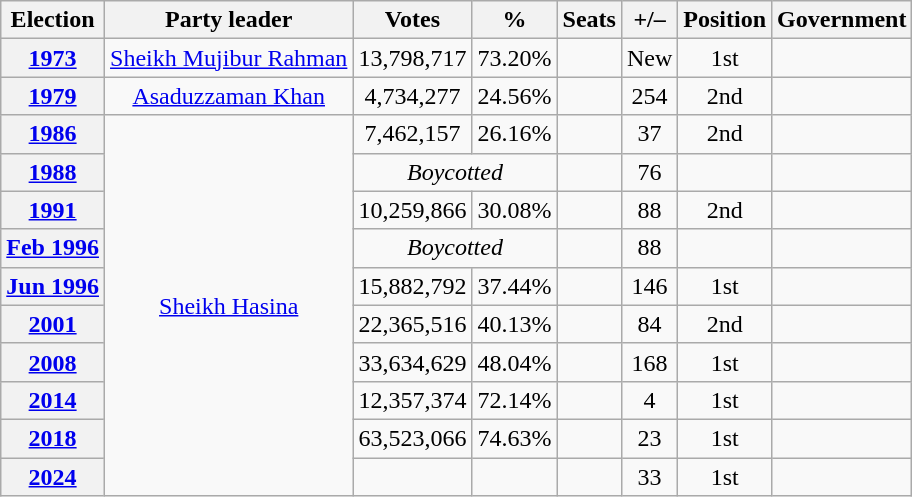<table class=wikitable style=text-align:center>
<tr>
<th>Election</th>
<th>Party leader</th>
<th>Votes</th>
<th>%</th>
<th>Seats</th>
<th>+/–</th>
<th>Position</th>
<th>Government</th>
</tr>
<tr>
<th><a href='#'>1973</a></th>
<td><a href='#'>Sheikh Mujibur Rahman</a></td>
<td>13,798,717</td>
<td>73.20%</td>
<td></td>
<td>New</td>
<td> 1st</td>
<td></td>
</tr>
<tr>
<th><a href='#'>1979</a></th>
<td><a href='#'>Asaduzzaman Khan</a></td>
<td>4,734,277</td>
<td>24.56%</td>
<td></td>
<td> 254</td>
<td> 2nd</td>
<td></td>
</tr>
<tr>
<th><a href='#'>1986</a></th>
<td rowspan="10"><a href='#'>Sheikh Hasina</a></td>
<td>7,462,157</td>
<td>26.16%</td>
<td></td>
<td> 37</td>
<td> 2nd</td>
<td></td>
</tr>
<tr>
<th><a href='#'>1988</a></th>
<td colspan="2" align=center><em>Boycotted</em></td>
<td></td>
<td> 76</td>
<td></td>
<td></td>
</tr>
<tr>
<th><a href='#'>1991</a></th>
<td>10,259,866</td>
<td>30.08%</td>
<td></td>
<td> 88</td>
<td> 2nd</td>
<td></td>
</tr>
<tr>
<th><a href='#'>Feb 1996</a></th>
<td colspan="2" align=center><em>Boycotted</em></td>
<td></td>
<td> 88</td>
<td></td>
<td></td>
</tr>
<tr>
<th><a href='#'>Jun 1996</a></th>
<td>15,882,792</td>
<td>37.44%</td>
<td></td>
<td> 146</td>
<td> 1st</td>
<td></td>
</tr>
<tr>
<th><a href='#'>2001</a></th>
<td>22,365,516</td>
<td>40.13%</td>
<td></td>
<td> 84</td>
<td> 2nd</td>
<td></td>
</tr>
<tr>
<th><a href='#'>2008</a></th>
<td>33,634,629</td>
<td>48.04%</td>
<td></td>
<td> 168</td>
<td> 1st</td>
<td></td>
</tr>
<tr>
<th><a href='#'>2014</a></th>
<td>12,357,374</td>
<td>72.14%</td>
<td></td>
<td> 4</td>
<td> 1st</td>
<td></td>
</tr>
<tr>
<th><a href='#'>2018</a></th>
<td>63,523,066</td>
<td>74.63%</td>
<td></td>
<td> 23</td>
<td> 1st</td>
<td></td>
</tr>
<tr>
<th><a href='#'>2024</a></th>
<td></td>
<td></td>
<td></td>
<td> 33</td>
<td> 1st</td>
<td></td>
</tr>
</table>
